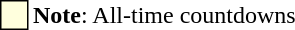<table>
<tr>
<td style="width: 15px; height: 15px; color: black; background: #ffd; border: 1px solid #000000;"></td>
<td><strong>Note</strong>: All-time countdowns</td>
</tr>
</table>
